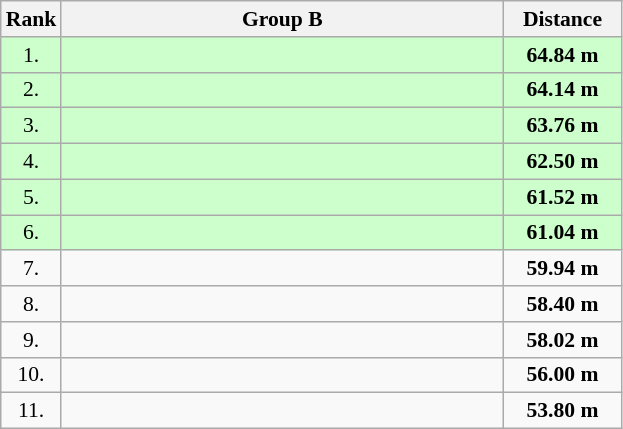<table class="wikitable" style="border-collapse: collapse; font-size: 90%;">
<tr>
<th>Rank</th>
<th style="width: 20em">Group B</th>
<th style="width: 5em">Distance</th>
</tr>
<tr style="background:#ccffcc;">
<td align="center">1.</td>
<td></td>
<td align="center"><strong>64.84 m</strong></td>
</tr>
<tr style="background:#ccffcc;">
<td align="center">2.</td>
<td></td>
<td align="center"><strong>64.14 m</strong></td>
</tr>
<tr style="background:#ccffcc;">
<td align="center">3.</td>
<td></td>
<td align="center"><strong>63.76 m</strong></td>
</tr>
<tr style="background:#ccffcc;">
<td align="center">4.</td>
<td></td>
<td align="center"><strong>62.50 m</strong></td>
</tr>
<tr style="background:#ccffcc;">
<td align="center">5.</td>
<td></td>
<td align="center"><strong>61.52 m</strong></td>
</tr>
<tr style="background:#ccffcc;">
<td align="center">6.</td>
<td></td>
<td align="center"><strong>61.04 m</strong></td>
</tr>
<tr>
<td align="center">7.</td>
<td></td>
<td align="center"><strong>59.94 m</strong></td>
</tr>
<tr>
<td align="center">8.</td>
<td></td>
<td align="center"><strong>58.40 m</strong></td>
</tr>
<tr>
<td align="center">9.</td>
<td></td>
<td align="center"><strong>58.02 m</strong></td>
</tr>
<tr>
<td align="center">10.</td>
<td></td>
<td align="center"><strong>56.00 m</strong></td>
</tr>
<tr>
<td align="center">11.</td>
<td></td>
<td align="center"><strong>53.80 m</strong></td>
</tr>
</table>
